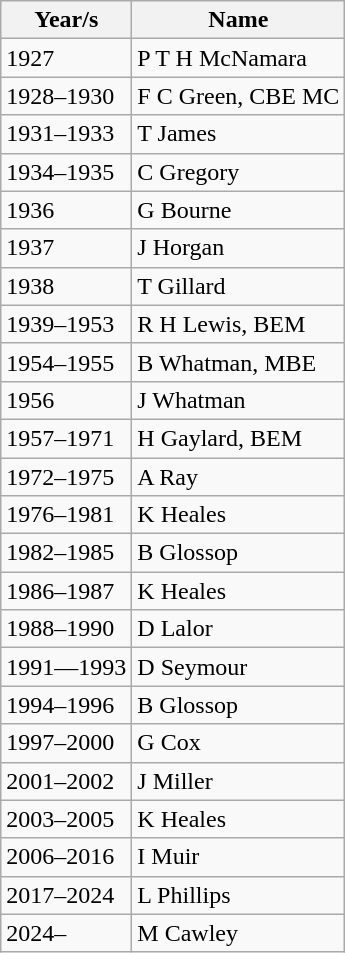<table class="wikitable">
<tr>
<th>Year/s</th>
<th>Name</th>
</tr>
<tr>
<td>1927</td>
<td>P T H McNamara</td>
</tr>
<tr>
<td>1928–1930</td>
<td>F C Green, CBE MC</td>
</tr>
<tr>
<td>1931–1933</td>
<td>T James</td>
</tr>
<tr>
<td>1934–1935</td>
<td>C Gregory</td>
</tr>
<tr>
<td>1936</td>
<td>G Bourne</td>
</tr>
<tr>
<td>1937</td>
<td>J Horgan</td>
</tr>
<tr>
<td>1938</td>
<td>T Gillard</td>
</tr>
<tr>
<td>1939–1953</td>
<td>R H Lewis, BEM</td>
</tr>
<tr>
<td>1954–1955</td>
<td>B Whatman, MBE</td>
</tr>
<tr>
<td>1956</td>
<td>J Whatman</td>
</tr>
<tr>
<td>1957–1971</td>
<td>H Gaylard, BEM</td>
</tr>
<tr>
<td>1972–1975</td>
<td>A Ray</td>
</tr>
<tr>
<td>1976–1981</td>
<td>K Heales</td>
</tr>
<tr>
<td>1982–1985</td>
<td>B Glossop</td>
</tr>
<tr>
<td>1986–1987</td>
<td>K Heales</td>
</tr>
<tr>
<td>1988–1990</td>
<td>D Lalor</td>
</tr>
<tr>
<td>1991—1993</td>
<td>D Seymour</td>
</tr>
<tr>
<td>1994–1996</td>
<td>B Glossop</td>
</tr>
<tr>
<td>1997–2000</td>
<td>G Cox</td>
</tr>
<tr>
<td>2001–2002</td>
<td>J Miller</td>
</tr>
<tr>
<td>2003–2005</td>
<td>K Heales</td>
</tr>
<tr>
<td>2006–2016</td>
<td>I Muir</td>
</tr>
<tr>
<td>2017–2024</td>
<td>L Phillips</td>
</tr>
<tr>
<td>2024–</td>
<td>M Cawley</td>
</tr>
</table>
